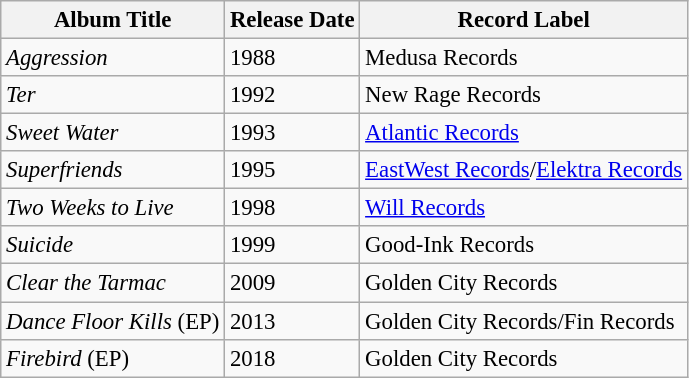<table class="wikitable" style="font-size:95%;">
<tr>
<th>Album Title</th>
<th>Release Date</th>
<th>Record Label</th>
</tr>
<tr>
<td><em>Aggression</em></td>
<td>1988</td>
<td>Medusa Records</td>
</tr>
<tr>
<td><em>Ter</em></td>
<td>1992</td>
<td>New Rage Records</td>
</tr>
<tr>
<td><em>Sweet Water</em></td>
<td>1993</td>
<td><a href='#'>Atlantic Records</a></td>
</tr>
<tr>
<td><em>Superfriends</em></td>
<td>1995</td>
<td><a href='#'>EastWest Records</a>/<a href='#'>Elektra Records</a></td>
</tr>
<tr>
<td><em>Two Weeks to Live</em></td>
<td>1998</td>
<td><a href='#'>Will Records</a></td>
</tr>
<tr>
<td><em>Suicide</em></td>
<td>1999</td>
<td>Good-Ink Records</td>
</tr>
<tr>
<td><em>Clear the Tarmac</em></td>
<td>2009</td>
<td>Golden City Records</td>
</tr>
<tr>
<td><em>Dance Floor Kills</em> (EP)</td>
<td>2013</td>
<td>Golden City Records/Fin Records</td>
</tr>
<tr>
<td><em>Firebird</em> (EP)</td>
<td>2018</td>
<td>Golden City Records</td>
</tr>
</table>
